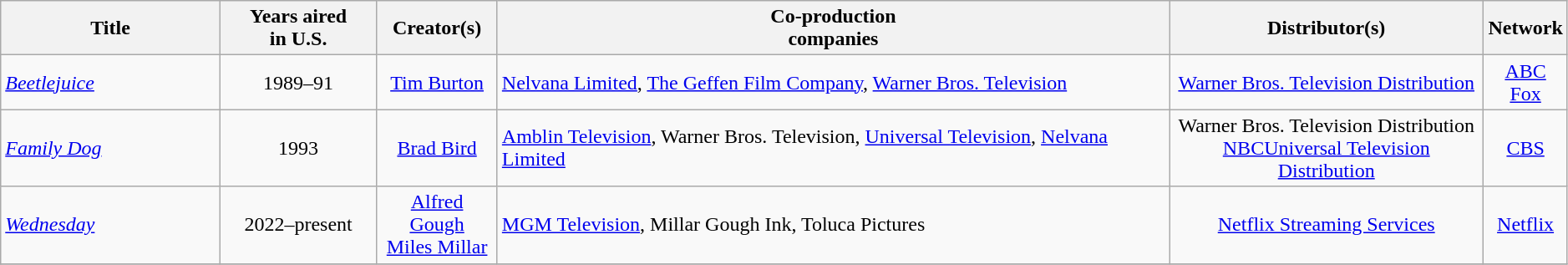<table class="wikitable" style="text-align:center; width:99%;">
<tr>
<th style="width:14%;">Title</th>
<th style="width:10%;">Years aired <br>in U.S.</th>
<th>Creator(s)</th>
<th>Co-production <br>companies</th>
<th>Distributor(s)</th>
<th>Network</th>
</tr>
<tr>
<td style="text-align:left;"><em><a href='#'>Beetlejuice</a></em></td>
<td>1989–91</td>
<td><a href='#'>Tim Burton</a></td>
<td style="text-align:left;"><a href='#'>Nelvana Limited</a>, <a href='#'>The Geffen Film Company</a>, <a href='#'>Warner Bros. Television</a></td>
<td><a href='#'>Warner Bros. Television Distribution</a></td>
<td><a href='#'>ABC</a> <br><a href='#'>Fox</a></td>
</tr>
<tr>
<td style="text-align:left;"><em><a href='#'>Family Dog</a></em></td>
<td>1993</td>
<td><a href='#'>Brad Bird</a></td>
<td style="text-align:left;"><a href='#'>Amblin Television</a>, Warner Bros. Television, <a href='#'>Universal Television</a>, <a href='#'>Nelvana Limited</a></td>
<td>Warner Bros. Television Distribution<br><a href='#'>NBCUniversal Television Distribution</a></td>
<td><a href='#'>CBS</a></td>
</tr>
<tr>
<td style="text-align:left;"><em><a href='#'>Wednesday</a></em></td>
<td>2022–present</td>
<td><a href='#'>Alfred Gough</a> <br> <a href='#'>Miles Millar</a></td>
<td style="text-align:left;"><a href='#'>MGM Television</a>, Millar Gough Ink, Toluca Pictures</td>
<td><a href='#'>Netflix Streaming Services</a></td>
<td><a href='#'>Netflix</a></td>
</tr>
<tr>
</tr>
</table>
